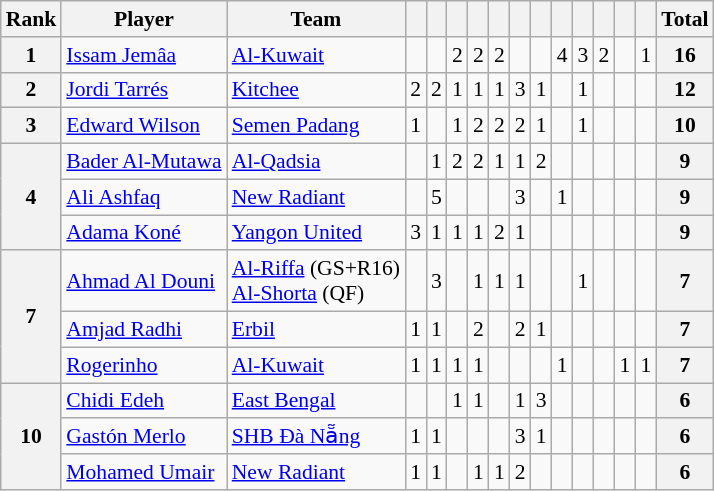<table class="wikitable" style="text-align:center; font-size:90%">
<tr>
<th>Rank</th>
<th>Player</th>
<th>Team</th>
<th></th>
<th></th>
<th></th>
<th></th>
<th></th>
<th></th>
<th></th>
<th></th>
<th></th>
<th></th>
<th></th>
<th></th>
<th>Total</th>
</tr>
<tr>
<th>1</th>
<td align=left> <a href='#'>Issam Jemâa</a></td>
<td align=left> <a href='#'>Al-Kuwait</a></td>
<td></td>
<td></td>
<td>2</td>
<td>2</td>
<td>2</td>
<td></td>
<td></td>
<td>4</td>
<td>3</td>
<td>2</td>
<td></td>
<td>1</td>
<th>16</th>
</tr>
<tr>
<th>2</th>
<td align=left> <a href='#'>Jordi Tarrés</a></td>
<td align=left> <a href='#'>Kitchee</a></td>
<td>2</td>
<td>2</td>
<td>1</td>
<td>1</td>
<td>1</td>
<td>3</td>
<td>1</td>
<td></td>
<td>1</td>
<td></td>
<td></td>
<td></td>
<th>12</th>
</tr>
<tr>
<th>3</th>
<td align=left> <a href='#'>Edward Wilson</a></td>
<td align=left> <a href='#'>Semen Padang</a></td>
<td>1</td>
<td></td>
<td>1</td>
<td>2</td>
<td>2</td>
<td>2</td>
<td>1</td>
<td></td>
<td>1</td>
<td></td>
<td></td>
<td></td>
<th>10</th>
</tr>
<tr>
<th rowspan=3>4</th>
<td align=left> <a href='#'>Bader Al-Mutawa</a></td>
<td align=left> <a href='#'>Al-Qadsia</a></td>
<td></td>
<td>1</td>
<td>2</td>
<td>2</td>
<td>1</td>
<td>1</td>
<td>2</td>
<td></td>
<td></td>
<td></td>
<td></td>
<td></td>
<th>9</th>
</tr>
<tr>
<td align=left> <a href='#'>Ali Ashfaq</a></td>
<td align=left> <a href='#'>New Radiant</a></td>
<td></td>
<td>5</td>
<td></td>
<td></td>
<td></td>
<td>3</td>
<td></td>
<td>1</td>
<td></td>
<td></td>
<td></td>
<td></td>
<th>9</th>
</tr>
<tr>
<td align=left> <a href='#'>Adama Koné</a></td>
<td align=left> <a href='#'>Yangon United</a></td>
<td>3</td>
<td>1</td>
<td>1</td>
<td>1</td>
<td>2</td>
<td>1</td>
<td></td>
<td></td>
<td></td>
<td></td>
<td></td>
<td></td>
<th>9</th>
</tr>
<tr>
<th rowspan=3>7</th>
<td align=left> <a href='#'>Ahmad Al Douni</a></td>
<td align=left> <a href='#'>Al-Riffa</a> (GS+R16)<br> <a href='#'>Al-Shorta</a> (QF)</td>
<td></td>
<td>3</td>
<td></td>
<td>1</td>
<td>1</td>
<td>1</td>
<td></td>
<td></td>
<td>1</td>
<td></td>
<td></td>
<td></td>
<th>7</th>
</tr>
<tr>
<td align=left> <a href='#'>Amjad Radhi</a></td>
<td align=left> <a href='#'>Erbil</a></td>
<td>1</td>
<td>1</td>
<td></td>
<td>2</td>
<td></td>
<td>2</td>
<td>1</td>
<td></td>
<td></td>
<td></td>
<td></td>
<td></td>
<th>7</th>
</tr>
<tr>
<td align=left> <a href='#'>Rogerinho</a></td>
<td align=left> <a href='#'>Al-Kuwait</a></td>
<td>1</td>
<td>1</td>
<td>1</td>
<td>1</td>
<td></td>
<td></td>
<td></td>
<td>1</td>
<td></td>
<td></td>
<td>1</td>
<td>1</td>
<th>7</th>
</tr>
<tr>
<th rowspan=3>10</th>
<td align=left> <a href='#'>Chidi Edeh</a></td>
<td align=left> <a href='#'>East Bengal</a></td>
<td></td>
<td></td>
<td>1</td>
<td>1</td>
<td></td>
<td>1</td>
<td>3</td>
<td></td>
<td></td>
<td></td>
<td></td>
<td></td>
<th>6</th>
</tr>
<tr>
<td align=left> <a href='#'>Gastón Merlo</a></td>
<td align=left> <a href='#'>SHB Đà Nẵng</a></td>
<td>1</td>
<td>1</td>
<td></td>
<td></td>
<td></td>
<td>3</td>
<td>1</td>
<td></td>
<td></td>
<td></td>
<td></td>
<td></td>
<th>6</th>
</tr>
<tr>
<td align=left> <a href='#'>Mohamed Umair</a></td>
<td align=left> <a href='#'>New Radiant</a></td>
<td>1</td>
<td>1</td>
<td></td>
<td>1</td>
<td>1</td>
<td>2</td>
<td></td>
<td></td>
<td></td>
<td></td>
<td></td>
<td></td>
<th>6</th>
</tr>
</table>
